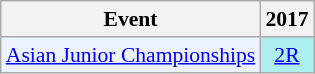<table class="wikitable" style="font-size: 90%; text-align:center">
<tr>
<th>Event</th>
<th>2017</th>
</tr>
<tr>
<td bgcolor="#ECF2FF"; align="left"><a href='#'>Asian Junior Championships</a></td>
<td bgcolor=AFEEEE><a href='#'>2R</a></td>
</tr>
</table>
